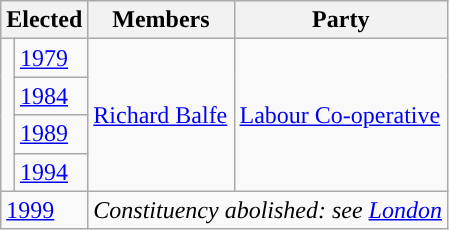<table class="wikitable">
<tr>
<th colspan = "2">Elected</th>
<th>Members</th>
<th>Party</th>
</tr>
<tr>
<td rowspan="4" style="background-color: "></td>
<td><a href='#'>1979</a></td>
<td rowspan = "4"><a href='#'>Richard Balfe</a></td>
<td rowspan = "4"><a href='#'>Labour Co-operative</a></td>
</tr>
<tr>
<td><a href='#'>1984</a></td>
</tr>
<tr>
<td><a href='#'>1989</a></td>
</tr>
<tr>
<td><a href='#'>1994</a></td>
</tr>
<tr>
<td colspan="2"><a href='#'>1999</a></td>
<td colspan="2"><em>Constituency abolished: see <a href='#'>London</a></em></td>
</tr>
</table>
